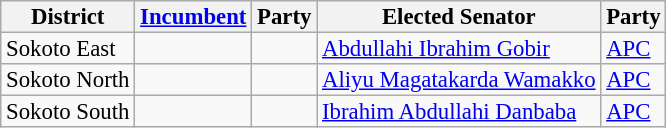<table class="sortable wikitable" style="font-size:95%;line-height:14px;">
<tr>
<th class="unsortable">District</th>
<th class="unsortable"><a href='#'>Incumbent</a></th>
<th>Party</th>
<th class="unsortable">Elected Senator</th>
<th>Party</th>
</tr>
<tr>
<td>Sokoto East</td>
<td></td>
<td></td>
<td><a href='#'>Abdullahi Ibrahim Gobir</a></td>
<td><a href='#'>APC</a></td>
</tr>
<tr>
<td>Sokoto North</td>
<td></td>
<td></td>
<td><a href='#'>Aliyu Magatakarda Wamakko</a></td>
<td><a href='#'>APC</a></td>
</tr>
<tr>
<td>Sokoto South</td>
<td></td>
<td></td>
<td><a href='#'>Ibrahim Abdullahi Danbaba</a></td>
<td><a href='#'>APC</a></td>
</tr>
</table>
